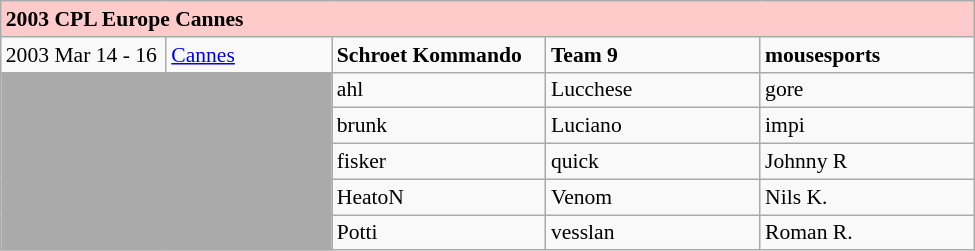<table class="wikitable collapsible collapsed"  style="font-size:90%; margin:0; width:650px;">
<tr>
<th colspan="5" style="background:#ffcaca;text-align:left;">2003 CPL Europe Cannes</th>
</tr>
<tr>
<td style="width:17%;">2003 Mar 14 - 16</td>
<td style="width:17%;"> <a href='#'>Cannes</a></td>
<td style="width:22%;"> <strong>Schroet Kommando</strong></td>
<td style="width:22%;"> <strong>Team 9</strong></td>
<td style="width:22%;"> <strong>mousesports</strong></td>
</tr>
<tr>
<td colspan="2" rowspan="6" style="background:#aaa;"></td>
<td> ahl</td>
<td> Lucchese</td>
<td> gore</td>
</tr>
<tr>
<td> brunk</td>
<td> Luciano</td>
<td> impi</td>
</tr>
<tr>
<td> fisker</td>
<td> quick</td>
<td> Johnny R</td>
</tr>
<tr>
<td> HeatoN</td>
<td> Venom</td>
<td> Nils K.</td>
</tr>
<tr>
<td> Potti</td>
<td> vesslan</td>
<td> Roman R.</td>
</tr>
</table>
